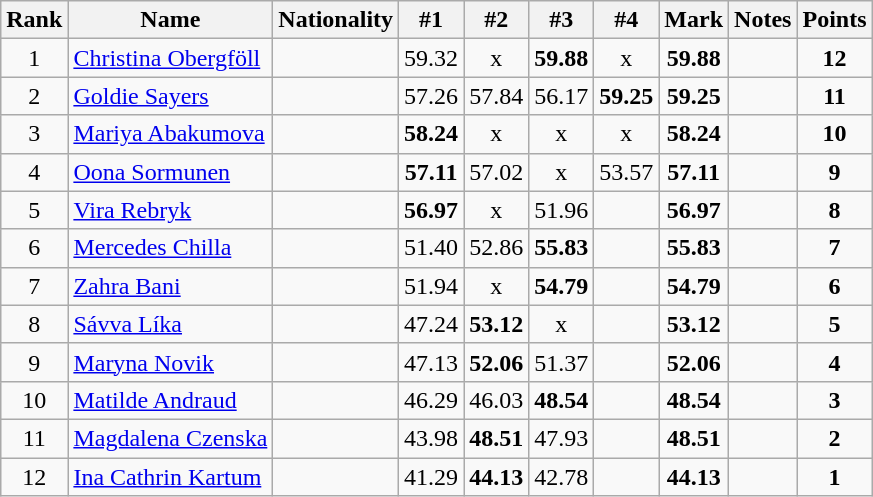<table class="wikitable sortable" style="text-align:center">
<tr>
<th>Rank</th>
<th>Name</th>
<th>Nationality</th>
<th>#1</th>
<th>#2</th>
<th>#3</th>
<th>#4</th>
<th>Mark</th>
<th>Notes</th>
<th>Points</th>
</tr>
<tr>
<td>1</td>
<td align=left><a href='#'>Christina Obergföll</a></td>
<td align=left></td>
<td>59.32</td>
<td>x</td>
<td><strong>59.88</strong></td>
<td>x</td>
<td><strong>59.88</strong></td>
<td></td>
<td><strong>12</strong></td>
</tr>
<tr>
<td>2</td>
<td align=left><a href='#'>Goldie Sayers</a></td>
<td align=left></td>
<td>57.26</td>
<td>57.84</td>
<td>56.17</td>
<td><strong>59.25</strong></td>
<td><strong>59.25</strong></td>
<td></td>
<td><strong> 11</strong></td>
</tr>
<tr>
<td>3</td>
<td align=left><a href='#'>Mariya Abakumova</a></td>
<td align=left></td>
<td><strong>58.24</strong></td>
<td>x</td>
<td>x</td>
<td>x</td>
<td><strong>58.24</strong></td>
<td></td>
<td><strong>10</strong></td>
</tr>
<tr>
<td>4</td>
<td align=left><a href='#'>Oona Sormunen</a></td>
<td align=left></td>
<td><strong>57.11</strong></td>
<td>57.02</td>
<td>x</td>
<td>53.57</td>
<td><strong>57.11</strong></td>
<td></td>
<td><strong>9</strong></td>
</tr>
<tr>
<td>5</td>
<td align=left><a href='#'>Vira Rebryk</a></td>
<td align=left></td>
<td><strong>56.97</strong></td>
<td>x</td>
<td>51.96</td>
<td></td>
<td><strong>56.97</strong></td>
<td></td>
<td><strong>8</strong></td>
</tr>
<tr>
<td>6</td>
<td align=left><a href='#'>Mercedes Chilla</a></td>
<td align=left></td>
<td>51.40</td>
<td>52.86</td>
<td><strong>55.83</strong></td>
<td></td>
<td><strong>55.83</strong></td>
<td></td>
<td><strong>7</strong></td>
</tr>
<tr>
<td>7</td>
<td align=left><a href='#'>Zahra Bani</a></td>
<td align=left></td>
<td>51.94</td>
<td>x</td>
<td><strong>54.79</strong></td>
<td></td>
<td><strong>54.79</strong></td>
<td></td>
<td><strong>6</strong></td>
</tr>
<tr>
<td>8</td>
<td align=left><a href='#'>Sávva Líka</a></td>
<td align=left></td>
<td>47.24</td>
<td><strong>53.12</strong></td>
<td>x</td>
<td></td>
<td><strong>53.12</strong></td>
<td></td>
<td><strong>5</strong></td>
</tr>
<tr>
<td>9</td>
<td align=left><a href='#'>Maryna Novik</a></td>
<td align=left></td>
<td>47.13</td>
<td><strong>52.06</strong></td>
<td>51.37</td>
<td></td>
<td><strong>52.06</strong></td>
<td></td>
<td><strong>4</strong></td>
</tr>
<tr>
<td>10</td>
<td align=left><a href='#'>Matilde Andraud</a></td>
<td align=left></td>
<td>46.29</td>
<td>46.03</td>
<td><strong>48.54</strong></td>
<td></td>
<td><strong>48.54</strong></td>
<td></td>
<td><strong>3</strong></td>
</tr>
<tr>
<td>11</td>
<td align=left><a href='#'>Magdalena Czenska</a></td>
<td align=left></td>
<td>43.98</td>
<td><strong>48.51</strong></td>
<td>47.93</td>
<td></td>
<td><strong>48.51</strong></td>
<td></td>
<td><strong>2</strong></td>
</tr>
<tr>
<td>12</td>
<td align=left><a href='#'>Ina Cathrin Kartum</a></td>
<td align=left></td>
<td>41.29</td>
<td><strong>44.13</strong></td>
<td>42.78</td>
<td></td>
<td><strong>44.13</strong></td>
<td></td>
<td><strong>1</strong></td>
</tr>
</table>
